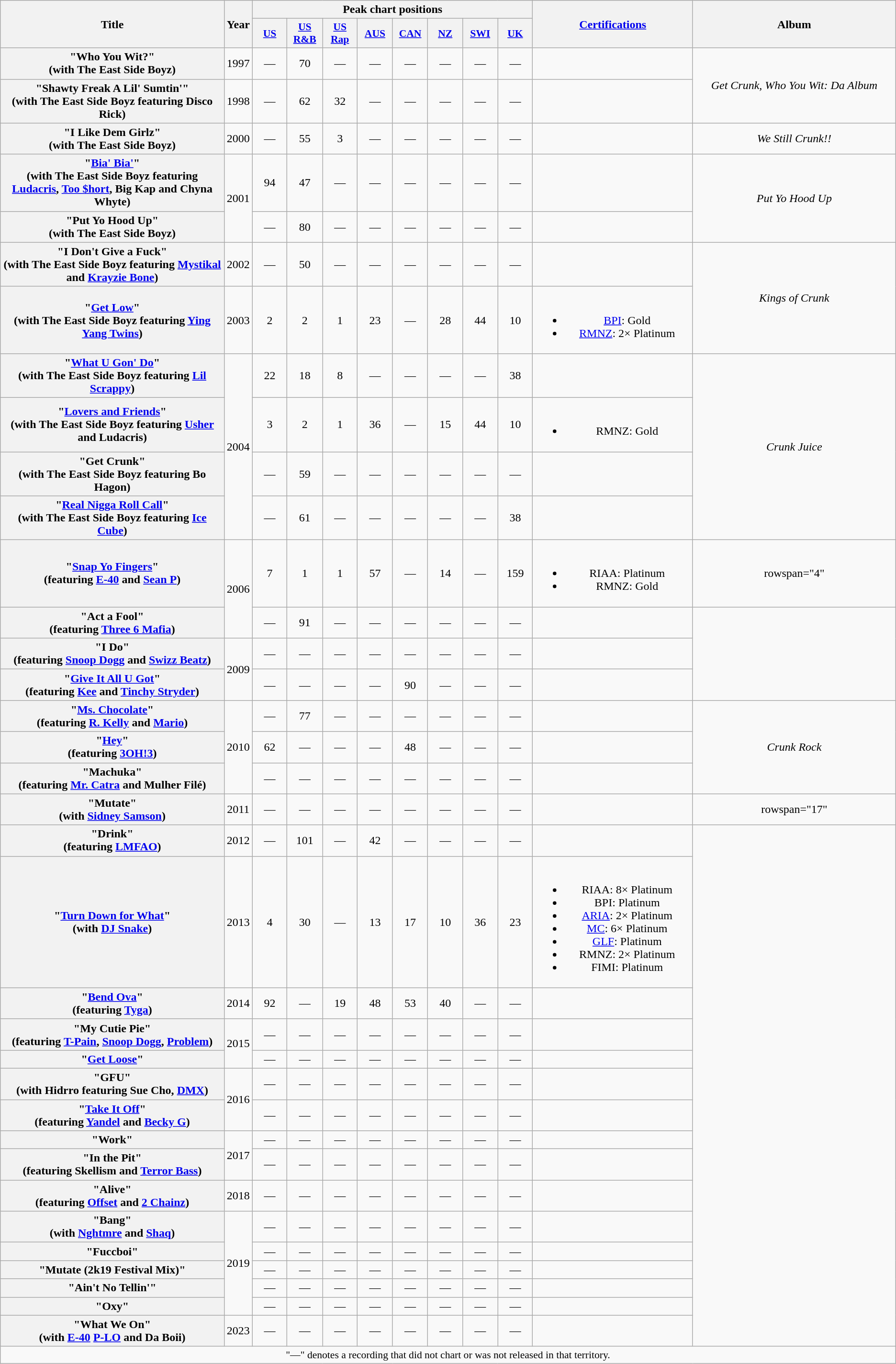<table class="wikitable plainrowheaders" style="text-align:center;" border="1">
<tr>
<th scope="col" rowspan="2" style="width:20em;">Title</th>
<th scope="col" rowspan="2" style="width:1em;">Year</th>
<th scope="col" colspan="8">Peak chart positions</th>
<th scope="col" rowspan="2" style="width:14em;"><a href='#'>Certifications</a></th>
<th scope="col" rowspan="2" style="width:18em;">Album</th>
</tr>
<tr>
<th style="width:3em; font-size:90%"><a href='#'>US</a><br></th>
<th style="width:3em; font-size:90%"><a href='#'>US<br>R&B</a><br></th>
<th style="width:3em; font-size:90%"><a href='#'>US<br>Rap</a><br></th>
<th style="width:3em; font-size:90%"><a href='#'>AUS</a><br></th>
<th style="width:3em; font-size:90%"><a href='#'>CAN</a><br></th>
<th style="width:3em; font-size:90%"><a href='#'>NZ</a><br></th>
<th style="width:3em; font-size:90%"><a href='#'>SWI</a><br></th>
<th style="width:3em; font-size:90%"><a href='#'>UK</a><br></th>
</tr>
<tr>
<th scope="row">"Who You Wit?"<br><span>(with The East Side Boyz)</span></th>
<td>1997</td>
<td>—</td>
<td>70</td>
<td>—</td>
<td>—</td>
<td>—</td>
<td>—</td>
<td>—</td>
<td>—</td>
<td></td>
<td rowspan="2"><em>Get Crunk, Who You Wit: Da Album</em></td>
</tr>
<tr>
<th scope="row">"Shawty Freak A Lil' Sumtin'"<br><span>(with The East Side Boyz featuring Disco Rick)</span></th>
<td>1998</td>
<td>—</td>
<td>62</td>
<td>32</td>
<td>—</td>
<td>—</td>
<td>—</td>
<td>—</td>
<td>—</td>
<td></td>
</tr>
<tr>
<th scope="row">"I Like Dem Girlz"<br><span>(with The East Side Boyz)</span></th>
<td>2000</td>
<td>—</td>
<td>55</td>
<td>3</td>
<td>—</td>
<td>—</td>
<td>—</td>
<td>—</td>
<td>—</td>
<td></td>
<td><em>We Still Crunk!!</em></td>
</tr>
<tr>
<th scope="row">"<a href='#'>Bia' Bia'</a>"<br><span>(with The East Side Boyz featuring <a href='#'>Ludacris</a>, <a href='#'>Too $hort</a>, Big Kap and Chyna Whyte)</span></th>
<td rowspan="2">2001</td>
<td>94</td>
<td>47</td>
<td>—</td>
<td>—</td>
<td>—</td>
<td>—</td>
<td>—</td>
<td>—</td>
<td></td>
<td rowspan="2"><em>Put Yo Hood Up</em></td>
</tr>
<tr>
<th scope="row">"Put Yo Hood Up"<br><span>(with The East Side Boyz)</span></th>
<td>—</td>
<td>80</td>
<td>—</td>
<td>—</td>
<td>—</td>
<td>—</td>
<td>—</td>
<td>—</td>
<td></td>
</tr>
<tr>
<th scope="row">"I Don't Give a Fuck"<br><span>(with The East Side Boyz featuring <a href='#'>Mystikal</a> and <a href='#'>Krayzie Bone</a>)</span></th>
<td>2002</td>
<td>—</td>
<td>50</td>
<td>—</td>
<td>—</td>
<td>—</td>
<td>—</td>
<td>—</td>
<td>—</td>
<td></td>
<td rowspan="2"><em>Kings of Crunk</em></td>
</tr>
<tr>
<th scope="row">"<a href='#'>Get Low</a>"<br><span>(with The East Side Boyz featuring <a href='#'>Ying Yang Twins</a>)</span></th>
<td>2003</td>
<td>2</td>
<td>2</td>
<td>1</td>
<td>23</td>
<td>—</td>
<td>28</td>
<td>44</td>
<td>10</td>
<td><br><ul><li><a href='#'>BPI</a>: Gold</li><li><a href='#'>RMNZ</a>: 2× Platinum</li></ul></td>
</tr>
<tr>
<th scope="row">"<a href='#'>What U Gon' Do</a>"<br><span>(with The East Side Boyz featuring <a href='#'>Lil Scrappy</a>)</span></th>
<td rowspan="4">2004</td>
<td>22</td>
<td>18</td>
<td>8</td>
<td>—</td>
<td>—</td>
<td>—</td>
<td>—</td>
<td>38</td>
<td></td>
<td rowspan="4"><em>Crunk Juice</em></td>
</tr>
<tr>
<th scope="row">"<a href='#'>Lovers and Friends</a>"<br><span>(with The East Side Boyz featuring <a href='#'>Usher</a> and Ludacris)</span></th>
<td>3</td>
<td>2</td>
<td>1</td>
<td>36</td>
<td>—</td>
<td>15</td>
<td>44</td>
<td>10</td>
<td><br><ul><li>RMNZ: Gold</li></ul></td>
</tr>
<tr>
<th scope="row">"Get Crunk"<br><span>(with The East Side Boyz featuring Bo Hagon)</span></th>
<td>—</td>
<td>59</td>
<td>—</td>
<td>—</td>
<td>—</td>
<td>—</td>
<td>—</td>
<td>—</td>
</tr>
<tr>
<th scope="row">"<a href='#'>Real Nigga Roll Call</a>"<br><span>(with The East Side Boyz featuring <a href='#'>Ice Cube</a>)</span></th>
<td>—</td>
<td>61</td>
<td>—</td>
<td>—</td>
<td>—</td>
<td>—</td>
<td>—</td>
<td>38</td>
<td></td>
</tr>
<tr>
<th scope="row">"<a href='#'>Snap Yo Fingers</a>"<br><span>(featuring <a href='#'>E-40</a> and <a href='#'>Sean P</a>)</span></th>
<td rowspan="2">2006</td>
<td>7</td>
<td>1</td>
<td>1</td>
<td>57</td>
<td>—</td>
<td>14</td>
<td>—</td>
<td>159</td>
<td><br><ul><li>RIAA: Platinum</li><li>RMNZ: Gold</li></ul></td>
<td>rowspan="4" </td>
</tr>
<tr>
<th scope="row">"Act a Fool"<br><span>(featuring <a href='#'>Three 6 Mafia</a>)</span></th>
<td>—</td>
<td>91</td>
<td>—</td>
<td>—</td>
<td>—</td>
<td>—</td>
<td>—</td>
<td>—</td>
<td></td>
</tr>
<tr>
<th scope="row">"I Do"<br><span>(featuring <a href='#'>Snoop Dogg</a> and <a href='#'>Swizz Beatz</a>)</span></th>
<td rowspan="2">2009</td>
<td>—</td>
<td>—</td>
<td>—</td>
<td>—</td>
<td>—</td>
<td>—</td>
<td>—</td>
<td>—</td>
<td></td>
</tr>
<tr>
<th scope="row">"<a href='#'>Give It All U Got</a>"<br><span>(featuring <a href='#'>Kee</a> and <a href='#'>Tinchy Stryder</a>)</span></th>
<td>—</td>
<td>—</td>
<td>—</td>
<td>—</td>
<td>90</td>
<td>—</td>
<td>—</td>
<td>—</td>
<td></td>
</tr>
<tr>
<th scope="row">"<a href='#'>Ms. Chocolate</a>"<br><span>(featuring <a href='#'>R. Kelly</a> and <a href='#'>Mario</a>)</span></th>
<td rowspan="3">2010</td>
<td>—</td>
<td>77</td>
<td>—</td>
<td>—</td>
<td>—</td>
<td>—</td>
<td>—</td>
<td>—</td>
<td></td>
<td rowspan="3"><em>Crunk Rock</em></td>
</tr>
<tr>
<th scope="row">"<a href='#'>Hey</a>"<br><span>(featuring <a href='#'>3OH!3</a>)</span></th>
<td>62</td>
<td>—</td>
<td>—</td>
<td>—</td>
<td>48</td>
<td>—</td>
<td>—</td>
<td>—</td>
<td></td>
</tr>
<tr>
<th scope="row">"Machuka"<br><span>(featuring <a href='#'>Mr. Catra</a> and Mulher Filé)</span></th>
<td>—</td>
<td>—</td>
<td>—</td>
<td>—</td>
<td>—</td>
<td>—</td>
<td>—</td>
<td>—</td>
<td></td>
</tr>
<tr>
<th scope="row">"Mutate"<br><span>(with <a href='#'>Sidney Samson</a>)</span></th>
<td>2011</td>
<td>—</td>
<td>—</td>
<td>—</td>
<td>—</td>
<td>—</td>
<td>—</td>
<td>—</td>
<td>—</td>
<td></td>
<td>rowspan="17" </td>
</tr>
<tr>
<th scope="row">"Drink"<br><span>(featuring <a href='#'>LMFAO</a>)</span></th>
<td>2012</td>
<td>—</td>
<td>101</td>
<td>—</td>
<td>42</td>
<td>—</td>
<td>—</td>
<td>—</td>
<td>—</td>
<td></td>
</tr>
<tr>
<th scope="row">"<a href='#'>Turn Down for What</a>"<br><span>(with <a href='#'>DJ Snake</a>)</span></th>
<td>2013</td>
<td>4</td>
<td>30</td>
<td>—</td>
<td>13</td>
<td>17</td>
<td>10</td>
<td>36</td>
<td>23</td>
<td><br><ul><li>RIAA: 8× Platinum</li><li>BPI: Platinum</li><li><a href='#'>ARIA</a>: 2× Platinum</li><li><a href='#'>MC</a>: 6× Platinum</li><li><a href='#'>GLF</a>: Platinum</li><li>RMNZ: 2× Platinum</li><li>FIMI: Platinum</li></ul></td>
</tr>
<tr>
<th scope="row">"<a href='#'>Bend Ova</a>"<br><span>(featuring <a href='#'>Tyga</a>)</span></th>
<td>2014</td>
<td>92</td>
<td>—</td>
<td>19</td>
<td>48</td>
<td>53</td>
<td>40</td>
<td>—</td>
<td>—</td>
<td></td>
</tr>
<tr>
<th scope="row">"My Cutie Pie"<br><span>(featuring <a href='#'>T-Pain</a>, <a href='#'>Snoop Dogg</a>, <a href='#'>Problem</a>)</span></th>
<td rowspan="2">2015</td>
<td>—</td>
<td>—</td>
<td>—</td>
<td>—</td>
<td>—</td>
<td>—</td>
<td>—</td>
<td>—</td>
<td></td>
</tr>
<tr>
<th scope="row">"<a href='#'>Get Loose</a>"</th>
<td>—</td>
<td>—</td>
<td>—</td>
<td>—</td>
<td>—</td>
<td>—</td>
<td>—</td>
<td>—</td>
<td></td>
</tr>
<tr>
<th scope="row">"GFU"<br><span>(with Hidrro featuring Sue Cho, <a href='#'>DMX</a>)</span></th>
<td rowspan="2">2016</td>
<td>—</td>
<td>—</td>
<td>—</td>
<td>—</td>
<td>—</td>
<td>—</td>
<td>—</td>
<td>—</td>
<td></td>
</tr>
<tr>
<th scope="row">"<a href='#'>Take It Off</a>"<br><span>(featuring <a href='#'>Yandel</a> and <a href='#'>Becky G</a>)</span></th>
<td>—</td>
<td>—</td>
<td>—</td>
<td>—</td>
<td>—</td>
<td>—</td>
<td>—</td>
<td>—</td>
<td></td>
</tr>
<tr>
<th scope="row">"Work"</th>
<td rowspan="2">2017</td>
<td>—</td>
<td>—</td>
<td>—</td>
<td>—</td>
<td>—</td>
<td>—</td>
<td>—</td>
<td>—</td>
<td></td>
</tr>
<tr>
<th scope="row">"In the Pit"<br><span>(featuring Skellism and <a href='#'>Terror Bass</a>)</span></th>
<td>—</td>
<td>—</td>
<td>—</td>
<td>—</td>
<td>—</td>
<td>—</td>
<td>—</td>
<td>—</td>
<td></td>
</tr>
<tr>
<th scope="row">"Alive"<br><span>(featuring <a href='#'>Offset</a> and <a href='#'>2 Chainz</a>)</span></th>
<td>2018</td>
<td>—</td>
<td>—</td>
<td>—</td>
<td>—</td>
<td>—</td>
<td>—</td>
<td>—</td>
<td>—</td>
<td></td>
</tr>
<tr>
<th scope="row">"Bang" <br><span>(with <a href='#'>Nghtmre</a> and <a href='#'>Shaq</a>)</span></th>
<td rowspan="5">2019</td>
<td>—</td>
<td>—</td>
<td>—</td>
<td>—</td>
<td>—</td>
<td>—</td>
<td>—</td>
<td>—</td>
<td></td>
</tr>
<tr>
<th scope="row">"Fuccboi"</th>
<td>—</td>
<td>—</td>
<td>—</td>
<td>—</td>
<td>—</td>
<td>—</td>
<td>—</td>
<td>—</td>
<td></td>
</tr>
<tr>
<th scope="row">"Mutate (2k19 Festival Mix)"<br></th>
<td>—</td>
<td>—</td>
<td>—</td>
<td>—</td>
<td>—</td>
<td>—</td>
<td>—</td>
<td>—</td>
<td></td>
</tr>
<tr>
<th scope="row">"Ain't No Tellin'"<br></th>
<td>—</td>
<td>—</td>
<td>—</td>
<td>—</td>
<td>—</td>
<td>—</td>
<td>—</td>
<td>—</td>
<td></td>
</tr>
<tr>
<th scope="row">"Oxy"<br></th>
<td>—</td>
<td>—</td>
<td>—</td>
<td>—</td>
<td>—</td>
<td>—</td>
<td>—</td>
<td>—</td>
<td></td>
</tr>
<tr>
<th scope="row">"What We On"<br><span>(with <a href='#'>E-40</a> <a href='#'>P-LO</a> and Da Boii)</span></th>
<td>2023</td>
<td>—</td>
<td>—</td>
<td>—</td>
<td>—</td>
<td>—</td>
<td>—</td>
<td>—</td>
<td>—</td>
<td></td>
</tr>
<tr>
<td colspan="12" style="font-size:90%">"—" denotes a recording that did not chart or was not released in that territory.</td>
</tr>
</table>
